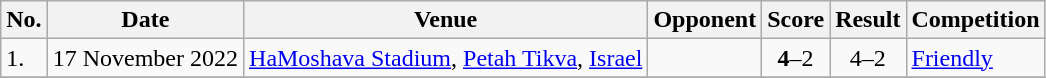<table class="wikitable">
<tr>
<th>No.</th>
<th>Date</th>
<th>Venue</th>
<th>Opponent</th>
<th>Score</th>
<th>Result</th>
<th>Competition</th>
</tr>
<tr>
<td>1.</td>
<td>17 November 2022</td>
<td><a href='#'>HaMoshava Stadium</a>, <a href='#'>Petah Tikva</a>, <a href='#'>Israel</a></td>
<td></td>
<td align=center><strong>4</strong>–2</td>
<td align=center>4–2</td>
<td><a href='#'>Friendly</a></td>
</tr>
<tr>
</tr>
</table>
